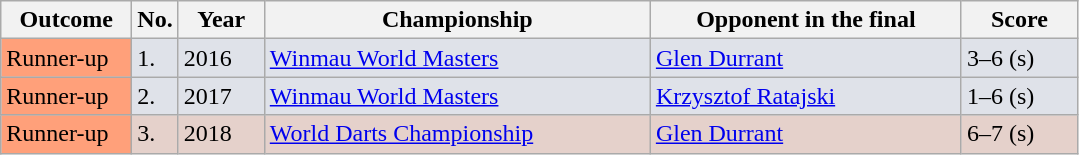<table class="sortable wikitable">
<tr>
<th style="width:80px;">Outcome</th>
<th style="width:20px;">No.</th>
<th style="width:50px;">Year</th>
<th style="width:250px;">Championship</th>
<th style="width:200px;">Opponent in the final</th>
<th style="width:70px;">Score</th>
</tr>
<tr style="background:#dfe2e9;">
<td style="background:#ffa07a;">Runner-up</td>
<td>1.</td>
<td>2016</td>
<td><a href='#'>Winmau World Masters</a></td>
<td> <a href='#'>Glen Durrant</a></td>
<td>3–6 (s)</td>
</tr>
<tr style="background:#dfe2e9;">
<td style="background:#ffa07a;">Runner-up</td>
<td>2.</td>
<td>2017</td>
<td><a href='#'>Winmau World Masters</a></td>
<td> <a href='#'>Krzysztof Ratajski</a></td>
<td>1–6 (s)</td>
</tr>
<tr style="background:#e5d1cb;">
<td style="background:#ffa07a;">Runner-up</td>
<td>3.</td>
<td>2018</td>
<td><a href='#'>World Darts Championship</a></td>
<td> <a href='#'>Glen Durrant</a></td>
<td>6–7 (s)</td>
</tr>
</table>
